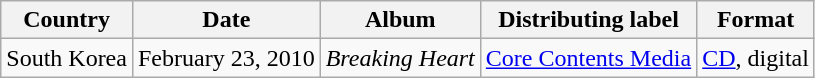<table class="wikitable">
<tr>
<th>Country</th>
<th>Date</th>
<th>Album</th>
<th>Distributing label</th>
<th>Format</th>
</tr>
<tr>
<td>South Korea</td>
<td>February 23, 2010</td>
<td><em>Breaking Heart</em></td>
<td><a href='#'>Core Contents Media</a></td>
<td><a href='#'>CD</a>, digital</td>
</tr>
</table>
